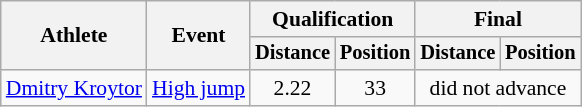<table class=wikitable style="font-size:90%">
<tr>
<th rowspan="2">Athlete</th>
<th rowspan="2">Event</th>
<th colspan="2">Qualification</th>
<th colspan="2">Final</th>
</tr>
<tr style="font-size:95%">
<th>Distance</th>
<th>Position</th>
<th>Distance</th>
<th>Position</th>
</tr>
<tr style=text-align:center>
<td style=text-align:left><a href='#'>Dmitry Kroytor</a></td>
<td style=text-align:left><a href='#'>High jump</a></td>
<td>2.22</td>
<td>33</td>
<td colspan="2">did not advance</td>
</tr>
</table>
